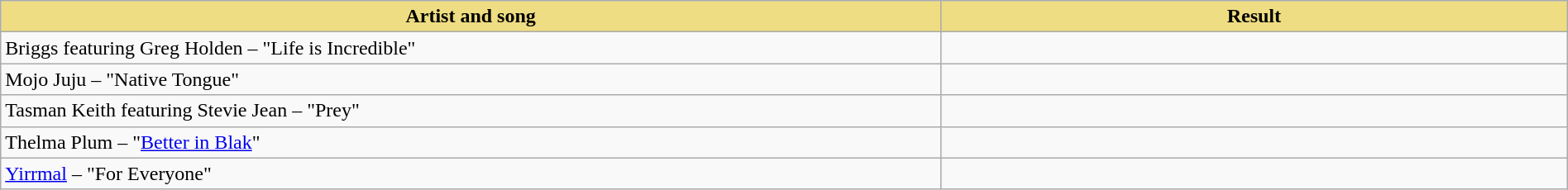<table class="wikitable" width=100%>
<tr>
<th style="width:15%;background:#EEDD82;">Artist and song</th>
<th style="width:10%;background:#EEDD82;">Result</th>
</tr>
<tr>
<td>Briggs featuring Greg Holden – "Life is Incredible"</td>
<td></td>
</tr>
<tr>
<td>Mojo Juju – "Native Tongue"</td>
<td></td>
</tr>
<tr>
<td>Tasman Keith featuring Stevie Jean – "Prey"</td>
<td></td>
</tr>
<tr>
<td>Thelma Plum – "<a href='#'>Better in Blak</a>"</td>
<td></td>
</tr>
<tr>
<td><a href='#'>Yirrmal</a> – "For Everyone"</td>
<td></td>
</tr>
</table>
